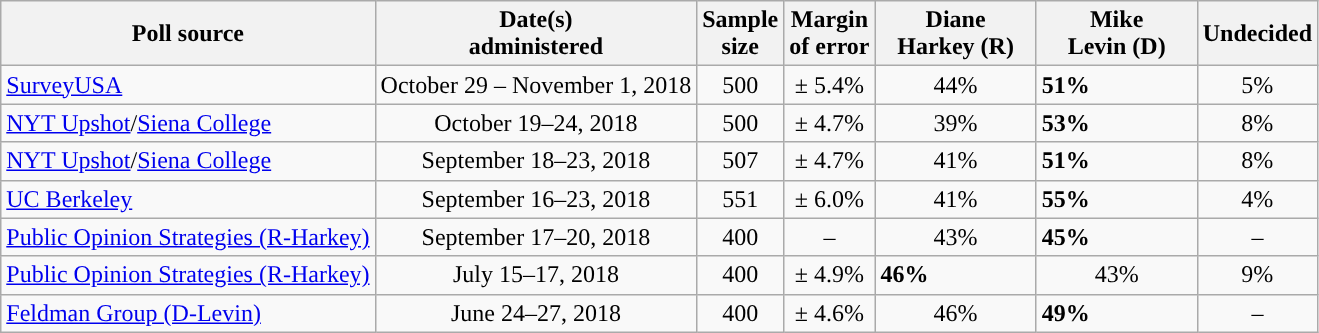<table class="wikitable">
<tr>
<th>Poll source</th>
<th>Date(s)<br>administered</th>
<th>Sample<br>size</th>
<th>Margin<br>of error</th>
<th style="width:100px;">Diane<br>Harkey (R)</th>
<th style="width:100px;">Mike<br>Levin (D)</th>
<th>Undecided</th>
</tr>
<tr>
<td><a href='#'>SurveyUSA</a></td>
<td style="text-align:center">October 29 – November 1, 2018</td>
<td style="text-align:center">500</td>
<td style="text-align:center">± 5.4%</td>
<td style="text-align:center">44%</td>
<td style="background-color:"><strong>51%</strong></td>
<td style="text-align:center">5%</td>
</tr>
<tr>
<td><a href='#'>NYT Upshot</a>/<a href='#'>Siena College</a></td>
<td style="text-align:center">October 19–24, 2018</td>
<td style="text-align:center">500</td>
<td style="text-align:center">± 4.7%</td>
<td style="text-align:center">39%</td>
<td style="background-color:"><strong>53%</strong></td>
<td style="text-align:center">8%</td>
</tr>
<tr>
<td><a href='#'>NYT Upshot</a>/<a href='#'>Siena College</a></td>
<td style="text-align:center">September 18–23, 2018</td>
<td style="text-align:center">507</td>
<td style="text-align:center">± 4.7%</td>
<td style="text-align:center">41%</td>
<td style="background-color:"><strong>51%</strong></td>
<td style="text-align:center">8%</td>
</tr>
<tr>
<td><a href='#'>UC Berkeley</a></td>
<td style="text-align:center">September 16–23, 2018</td>
<td style="text-align:center">551</td>
<td style="text-align:center">± 6.0%</td>
<td style="text-align:center">41%</td>
<td style="background-color:"><strong>55%</strong></td>
<td style="text-align:center">4%</td>
</tr>
<tr>
<td><a href='#'>Public Opinion Strategies (R-Harkey)</a></td>
<td style="text-align:center">September 17–20, 2018</td>
<td style="text-align:center">400</td>
<td style="text-align:center">–</td>
<td style="text-align:center">43%</td>
<td style="background-color:"><strong>45%</strong></td>
<td style="text-align:center">–</td>
</tr>
<tr>
<td><a href='#'>Public Opinion Strategies (R-Harkey)</a></td>
<td style="text-align:center">July 15–17, 2018</td>
<td style="text-align:center">400</td>
<td style="text-align:center">± 4.9%</td>
<td style="background-color:"><strong>46%</strong></td>
<td style="text-align:center">43%</td>
<td style="text-align:center">9%</td>
</tr>
<tr>
<td><a href='#'>Feldman Group (D-Levin)</a></td>
<td style="text-align:center">June 24–27, 2018</td>
<td style="text-align:center">400</td>
<td style="text-align:center">± 4.6%</td>
<td style="text-align:center">46%</td>
<td style="background-color:"><strong>49%</strong></td>
<td style="text-align:center">–</td>
</tr>
</table>
